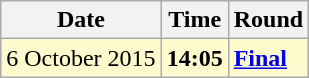<table class="wikitable">
<tr>
<th>Date</th>
<th>Time</th>
<th>Round</th>
</tr>
<tr style=background:lemonchiffon>
<td>6 October 2015</td>
<td><strong>14:05</strong></td>
<td><strong><a href='#'>Final</a></strong></td>
</tr>
</table>
